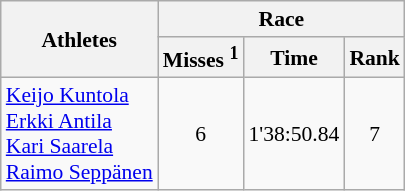<table class="wikitable" border="1" style="font-size:90%">
<tr>
<th rowspan=2>Athletes</th>
<th colspan=3>Race</th>
</tr>
<tr>
<th>Misses <sup>1</sup></th>
<th>Time</th>
<th>Rank</th>
</tr>
<tr>
<td><a href='#'>Keijo Kuntola</a><br><a href='#'>Erkki Antila</a><br><a href='#'>Kari Saarela</a><br><a href='#'>Raimo Seppänen</a></td>
<td align=center>6</td>
<td align=center>1'38:50.84</td>
<td align=center>7</td>
</tr>
</table>
